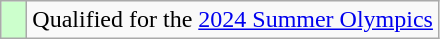<table class="wikitable" style="text-align: left;">
<tr>
<td width=10px bgcolor=#ccffcc></td>
<td>Qualified for the <a href='#'>2024 Summer Olympics</a></td>
</tr>
</table>
